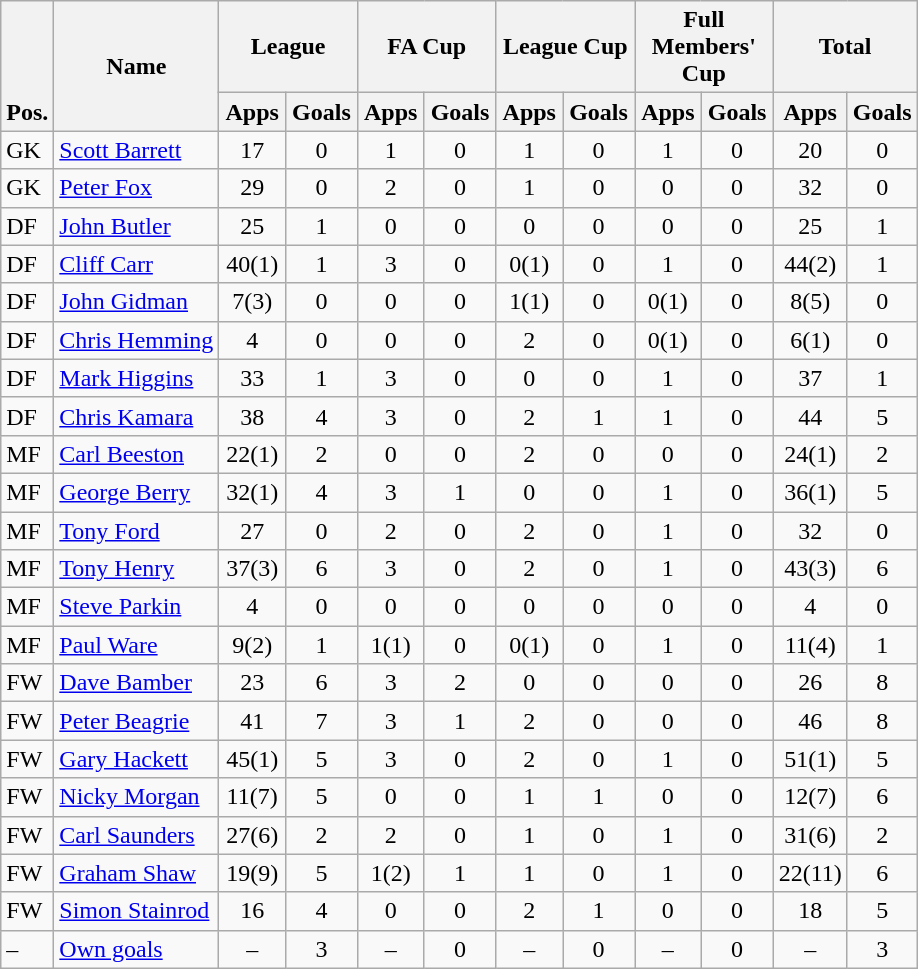<table class="wikitable" style="text-align:center">
<tr>
<th rowspan="2" valign="bottom">Pos.</th>
<th rowspan="2">Name</th>
<th colspan="2" width="85">League</th>
<th colspan="2" width="85">FA Cup</th>
<th colspan="2" width="85">League Cup</th>
<th colspan="2" width="85">Full Members' Cup</th>
<th colspan="2" width="85">Total</th>
</tr>
<tr>
<th>Apps</th>
<th>Goals</th>
<th>Apps</th>
<th>Goals</th>
<th>Apps</th>
<th>Goals</th>
<th>Apps</th>
<th>Goals</th>
<th>Apps</th>
<th>Goals</th>
</tr>
<tr>
<td align="left">GK</td>
<td align="left"> <a href='#'>Scott Barrett</a></td>
<td>17</td>
<td>0</td>
<td>1</td>
<td>0</td>
<td>1</td>
<td>0</td>
<td>1</td>
<td>0</td>
<td>20</td>
<td>0</td>
</tr>
<tr>
<td align="left">GK</td>
<td align="left"> <a href='#'>Peter Fox</a></td>
<td>29</td>
<td>0</td>
<td>2</td>
<td>0</td>
<td>1</td>
<td>0</td>
<td>0</td>
<td>0</td>
<td>32</td>
<td>0</td>
</tr>
<tr>
<td align="left">DF</td>
<td align="left"> <a href='#'>John Butler</a></td>
<td>25</td>
<td>1</td>
<td>0</td>
<td>0</td>
<td>0</td>
<td>0</td>
<td>0</td>
<td>0</td>
<td>25</td>
<td>1</td>
</tr>
<tr>
<td align="left">DF</td>
<td align="left"> <a href='#'>Cliff Carr</a></td>
<td>40(1)</td>
<td>1</td>
<td>3</td>
<td>0</td>
<td>0(1)</td>
<td>0</td>
<td>1</td>
<td>0</td>
<td>44(2)</td>
<td>1</td>
</tr>
<tr>
<td align="left">DF</td>
<td align="left"> <a href='#'>John Gidman</a></td>
<td>7(3)</td>
<td>0</td>
<td>0</td>
<td>0</td>
<td>1(1)</td>
<td>0</td>
<td>0(1)</td>
<td>0</td>
<td>8(5)</td>
<td>0</td>
</tr>
<tr>
<td align="left">DF</td>
<td align="left"> <a href='#'>Chris Hemming</a></td>
<td>4</td>
<td>0</td>
<td>0</td>
<td>0</td>
<td>2</td>
<td>0</td>
<td>0(1)</td>
<td>0</td>
<td>6(1)</td>
<td>0</td>
</tr>
<tr>
<td align="left">DF</td>
<td align="left"> <a href='#'>Mark Higgins</a></td>
<td>33</td>
<td>1</td>
<td>3</td>
<td>0</td>
<td>0</td>
<td>0</td>
<td>1</td>
<td>0</td>
<td>37</td>
<td>1</td>
</tr>
<tr>
<td align="left">DF</td>
<td align="left"> <a href='#'>Chris Kamara</a></td>
<td>38</td>
<td>4</td>
<td>3</td>
<td>0</td>
<td>2</td>
<td>1</td>
<td>1</td>
<td>0</td>
<td>44</td>
<td>5</td>
</tr>
<tr>
<td align="left">MF</td>
<td align="left"> <a href='#'>Carl Beeston</a></td>
<td>22(1)</td>
<td>2</td>
<td>0</td>
<td>0</td>
<td>2</td>
<td>0</td>
<td>0</td>
<td>0</td>
<td>24(1)</td>
<td>2</td>
</tr>
<tr>
<td align="left">MF</td>
<td align="left"> <a href='#'>George Berry</a></td>
<td>32(1)</td>
<td>4</td>
<td>3</td>
<td>1</td>
<td>0</td>
<td>0</td>
<td>1</td>
<td>0</td>
<td>36(1)</td>
<td>5</td>
</tr>
<tr>
<td align="left">MF</td>
<td align="left"> <a href='#'>Tony Ford</a></td>
<td>27</td>
<td>0</td>
<td>2</td>
<td>0</td>
<td>2</td>
<td>0</td>
<td>1</td>
<td>0</td>
<td>32</td>
<td>0</td>
</tr>
<tr>
<td align="left">MF</td>
<td align="left"> <a href='#'>Tony Henry</a></td>
<td>37(3)</td>
<td>6</td>
<td>3</td>
<td>0</td>
<td>2</td>
<td>0</td>
<td>1</td>
<td>0</td>
<td>43(3)</td>
<td>6</td>
</tr>
<tr>
<td align="left">MF</td>
<td align="left"> <a href='#'>Steve Parkin</a></td>
<td>4</td>
<td>0</td>
<td>0</td>
<td>0</td>
<td>0</td>
<td>0</td>
<td>0</td>
<td>0</td>
<td>4</td>
<td>0</td>
</tr>
<tr>
<td align="left">MF</td>
<td align="left"> <a href='#'>Paul Ware</a></td>
<td>9(2)</td>
<td>1</td>
<td>1(1)</td>
<td>0</td>
<td>0(1)</td>
<td>0</td>
<td>1</td>
<td>0</td>
<td>11(4)</td>
<td>1</td>
</tr>
<tr>
<td align="left">FW</td>
<td align="left"> <a href='#'>Dave Bamber</a></td>
<td>23</td>
<td>6</td>
<td>3</td>
<td>2</td>
<td>0</td>
<td>0</td>
<td>0</td>
<td>0</td>
<td>26</td>
<td>8</td>
</tr>
<tr>
<td align="left">FW</td>
<td align="left"> <a href='#'>Peter Beagrie</a></td>
<td>41</td>
<td>7</td>
<td>3</td>
<td>1</td>
<td>2</td>
<td>0</td>
<td>0</td>
<td>0</td>
<td>46</td>
<td>8</td>
</tr>
<tr>
<td align="left">FW</td>
<td align="left"> <a href='#'>Gary Hackett</a></td>
<td>45(1)</td>
<td>5</td>
<td>3</td>
<td>0</td>
<td>2</td>
<td>0</td>
<td>1</td>
<td>0</td>
<td>51(1)</td>
<td>5</td>
</tr>
<tr>
<td align="left">FW</td>
<td align="left"> <a href='#'>Nicky Morgan</a></td>
<td>11(7)</td>
<td>5</td>
<td>0</td>
<td>0</td>
<td>1</td>
<td>1</td>
<td>0</td>
<td>0</td>
<td>12(7)</td>
<td>6</td>
</tr>
<tr>
<td align="left">FW</td>
<td align="left"> <a href='#'>Carl Saunders</a></td>
<td>27(6)</td>
<td>2</td>
<td>2</td>
<td>0</td>
<td>1</td>
<td>0</td>
<td>1</td>
<td>0</td>
<td>31(6)</td>
<td>2</td>
</tr>
<tr>
<td align="left">FW</td>
<td align="left"> <a href='#'>Graham Shaw</a></td>
<td>19(9)</td>
<td>5</td>
<td>1(2)</td>
<td>1</td>
<td>1</td>
<td>0</td>
<td>1</td>
<td>0</td>
<td>22(11)</td>
<td>6</td>
</tr>
<tr>
<td align="left">FW</td>
<td align="left"> <a href='#'>Simon Stainrod</a></td>
<td>16</td>
<td>4</td>
<td>0</td>
<td>0</td>
<td>2</td>
<td>1</td>
<td>0</td>
<td>0</td>
<td>18</td>
<td>5</td>
</tr>
<tr>
<td align="left">–</td>
<td align="left"><a href='#'>Own goals</a></td>
<td>–</td>
<td>3</td>
<td>–</td>
<td>0</td>
<td>–</td>
<td>0</td>
<td>–</td>
<td>0</td>
<td>–</td>
<td>3</td>
</tr>
</table>
